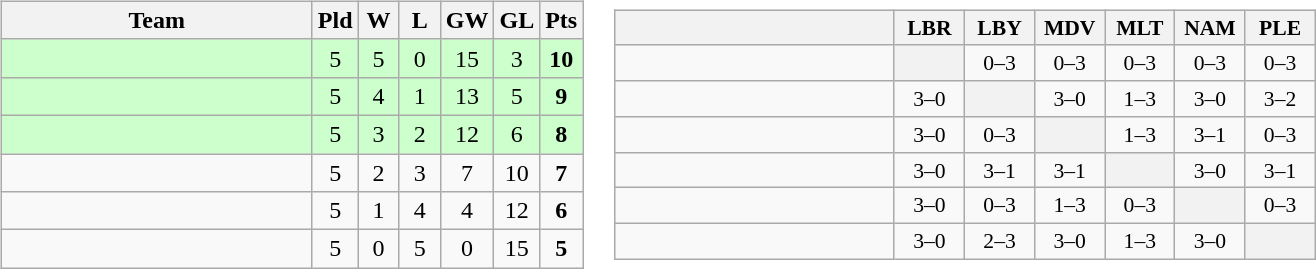<table>
<tr>
<td><br><table class="wikitable" style="text-align:center">
<tr>
<th width=200>Team</th>
<th width=20>Pld</th>
<th width=20>W</th>
<th width=20>L</th>
<th width=20>GW</th>
<th width=20>GL</th>
<th width=20>Pts</th>
</tr>
<tr bgcolor=ccffcc>
<td style="text-align:left;"></td>
<td>5</td>
<td>5</td>
<td>0</td>
<td>15</td>
<td>3</td>
<td><strong>10</strong></td>
</tr>
<tr bgcolor=ccffcc>
<td style="text-align:left;"></td>
<td>5</td>
<td>4</td>
<td>1</td>
<td>13</td>
<td>5</td>
<td><strong>9</strong></td>
</tr>
<tr bgcolor=ccffcc>
<td style="text-align:left;"></td>
<td>5</td>
<td>3</td>
<td>2</td>
<td>12</td>
<td>6</td>
<td><strong>8</strong></td>
</tr>
<tr>
<td style="text-align:left;"></td>
<td>5</td>
<td>2</td>
<td>3</td>
<td>7</td>
<td>10</td>
<td><strong>7</strong></td>
</tr>
<tr>
<td style="text-align:left;"></td>
<td>5</td>
<td>1</td>
<td>4</td>
<td>4</td>
<td>12</td>
<td><strong>6</strong></td>
</tr>
<tr>
<td style="text-align:left;"></td>
<td>5</td>
<td>0</td>
<td>5</td>
<td>0</td>
<td>15</td>
<td><strong>5</strong></td>
</tr>
</table>
</td>
<td><br><table class="wikitable" style="text-align:center; font-size:90%">
<tr>
<th width="180"> </th>
<th width="40">LBR</th>
<th width="40">LBY</th>
<th width="40">MDV</th>
<th width="40">MLT</th>
<th width="40">NAM</th>
<th width="40">PLE</th>
</tr>
<tr>
<td style="text-align:left;"></td>
<th></th>
<td>0–3</td>
<td>0–3</td>
<td>0–3</td>
<td>0–3</td>
<td>0–3</td>
</tr>
<tr>
<td style="text-align:left;"></td>
<td>3–0</td>
<th></th>
<td>3–0</td>
<td>1–3</td>
<td>3–0</td>
<td>3–2</td>
</tr>
<tr>
<td style="text-align:left;"></td>
<td>3–0</td>
<td>0–3</td>
<th></th>
<td>1–3</td>
<td>3–1</td>
<td>0–3</td>
</tr>
<tr>
<td style="text-align:left;"></td>
<td>3–0</td>
<td>3–1</td>
<td>3–1</td>
<th></th>
<td>3–0</td>
<td>3–1</td>
</tr>
<tr>
<td style="text-align:left;"></td>
<td>3–0</td>
<td>0–3</td>
<td>1–3</td>
<td>0–3</td>
<th></th>
<td>0–3</td>
</tr>
<tr>
<td style="text-align:left;"></td>
<td>3–0</td>
<td>2–3</td>
<td>3–0</td>
<td>1–3</td>
<td>3–0</td>
<th></th>
</tr>
</table>
</td>
</tr>
</table>
